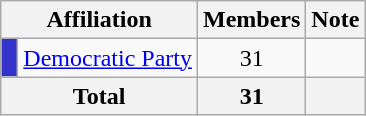<table class="wikitable">
<tr>
<th colspan="2" align="center" valign="bottom">Affiliation</th>
<th valign="bottom">Members</th>
<th valign="bottom">Note</th>
</tr>
<tr>
<td bgcolor="#3333CC"> </td>
<td><a href='#'>Democratic Party</a></td>
<td align="center">31</td>
<td></td>
</tr>
<tr>
<th colspan="2" align="center"><strong>Total</strong></th>
<th align="center"><strong>31</strong></th>
<th></th>
</tr>
</table>
